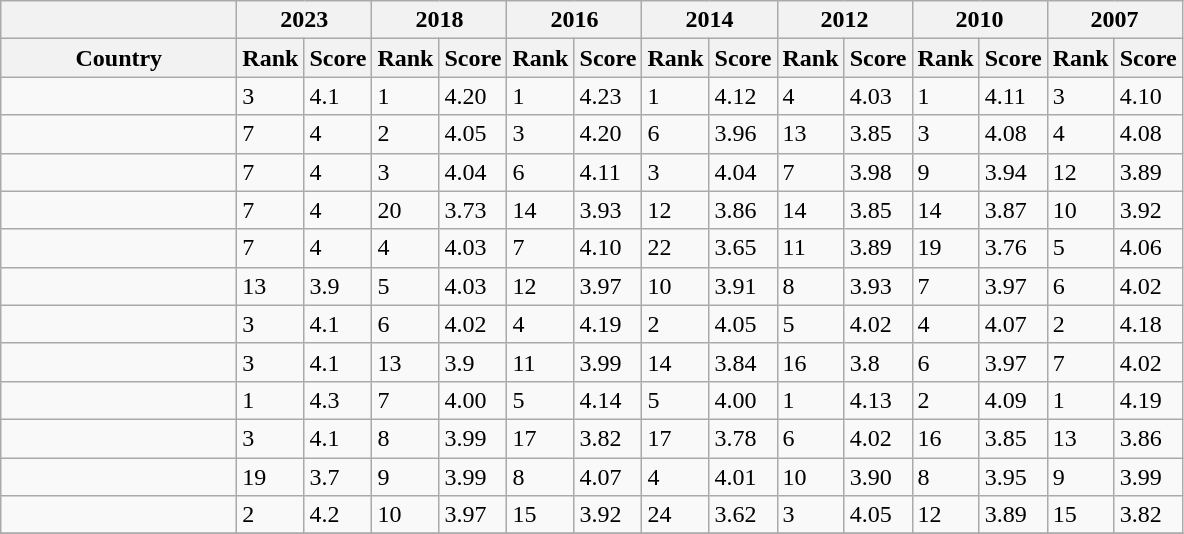<table class="wikitable sortable">
<tr valign="top">
<th></th>
<th colspan="2">2023</th>
<th colspan="2">2018</th>
<th colspan="2">2016</th>
<th colspan="2">2014</th>
<th colspan="2">2012</th>
<th colspan="2">2010</th>
<th colspan="2">2007</th>
</tr>
<tr>
<th style="width: 150px;">Country</th>
<th>Rank</th>
<th>Score</th>
<th style="width: 10px;">Rank</th>
<th style="width: 10px;">Score</th>
<th style="width: 10px;">Rank</th>
<th style="width: 10px;">Score</th>
<th style="width: 10px;">Rank</th>
<th style="width: 10px;">Score</th>
<th style="width: 10px;">Rank</th>
<th style="width: 10px;">Score</th>
<th style="width: 10px;">Rank</th>
<th style="width: 10px;">Score</th>
<th style="width: 10px;">Rank</th>
<th style="width: 10px;">Score</th>
</tr>
<tr>
<td></td>
<td>3</td>
<td>4.1</td>
<td>1</td>
<td>4.20</td>
<td>1</td>
<td>4.23</td>
<td>1</td>
<td>4.12</td>
<td>4</td>
<td>4.03</td>
<td>1</td>
<td>4.11</td>
<td>3</td>
<td>4.10</td>
</tr>
<tr>
<td></td>
<td>7</td>
<td>4</td>
<td>2</td>
<td>4.05</td>
<td>3</td>
<td>4.20</td>
<td>6</td>
<td>3.96</td>
<td>13</td>
<td>3.85</td>
<td>3</td>
<td>4.08</td>
<td>4</td>
<td>4.08</td>
</tr>
<tr>
<td></td>
<td>7</td>
<td>4</td>
<td>3</td>
<td>4.04</td>
<td>6</td>
<td>4.11</td>
<td>3</td>
<td>4.04</td>
<td>7</td>
<td>3.98</td>
<td>9</td>
<td>3.94</td>
<td>12</td>
<td>3.89</td>
</tr>
<tr>
<td></td>
<td>7</td>
<td>4</td>
<td>20</td>
<td>3.73</td>
<td>14</td>
<td>3.93</td>
<td>12</td>
<td>3.86</td>
<td>14</td>
<td>3.85</td>
<td>14</td>
<td>3.87</td>
<td>10</td>
<td>3.92</td>
</tr>
<tr>
<td></td>
<td>7</td>
<td>4</td>
<td>4</td>
<td>4.03</td>
<td>7</td>
<td>4.10</td>
<td>22</td>
<td>3.65</td>
<td>11</td>
<td>3.89</td>
<td>19</td>
<td>3.76</td>
<td>5</td>
<td>4.06</td>
</tr>
<tr>
<td></td>
<td>13</td>
<td>3.9</td>
<td>5</td>
<td>4.03</td>
<td>12</td>
<td>3.97</td>
<td>10</td>
<td>3.91</td>
<td>8</td>
<td>3.93</td>
<td>7</td>
<td>3.97</td>
<td>6</td>
<td>4.02</td>
</tr>
<tr>
<td></td>
<td>3</td>
<td>4.1</td>
<td>6</td>
<td>4.02</td>
<td>4</td>
<td>4.19</td>
<td>2</td>
<td>4.05</td>
<td>5</td>
<td>4.02</td>
<td>4</td>
<td>4.07</td>
<td>2</td>
<td>4.18</td>
</tr>
<tr>
<td></td>
<td>3</td>
<td>4.1</td>
<td>13</td>
<td>3.9</td>
<td>11</td>
<td>3.99</td>
<td>14</td>
<td>3.84</td>
<td>16</td>
<td>3.8</td>
<td>6</td>
<td>3.97</td>
<td>7</td>
<td>4.02</td>
</tr>
<tr>
<td></td>
<td>1</td>
<td>4.3</td>
<td>7</td>
<td>4.00</td>
<td>5</td>
<td>4.14</td>
<td>5</td>
<td>4.00</td>
<td>1</td>
<td>4.13</td>
<td>2</td>
<td>4.09</td>
<td>1</td>
<td>4.19</td>
</tr>
<tr>
<td></td>
<td>3</td>
<td>4.1</td>
<td>8</td>
<td>3.99</td>
<td>17</td>
<td>3.82</td>
<td>17</td>
<td>3.78</td>
<td>6</td>
<td>4.02</td>
<td>16</td>
<td>3.85</td>
<td>13</td>
<td>3.86</td>
</tr>
<tr>
<td></td>
<td>19</td>
<td>3.7</td>
<td>9</td>
<td>3.99</td>
<td>8</td>
<td>4.07</td>
<td>4</td>
<td>4.01</td>
<td>10</td>
<td>3.90</td>
<td>8</td>
<td>3.95</td>
<td>9</td>
<td>3.99</td>
</tr>
<tr>
<td></td>
<td>2</td>
<td>4.2</td>
<td>10</td>
<td>3.97</td>
<td>15</td>
<td>3.92</td>
<td>24</td>
<td>3.62</td>
<td>3</td>
<td>4.05</td>
<td>12</td>
<td>3.89</td>
<td>15</td>
<td>3.82</td>
</tr>
<tr>
</tr>
</table>
